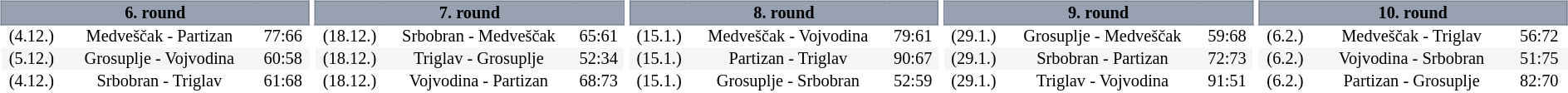<table width=100%>
<tr>
<td width=20% valign="top"><br><table border=0 cellspacing=0 cellpadding=1em style="font-size: 85%; border-collapse: collapse;" width=100%>
<tr>
<td colspan=5 bgcolor=#98A1B2 style="text-align: center; border:1px solid #7A8392;"><span><strong>6. round</strong></span></td>
</tr>
<tr align=center bgcolor=#FFFFFF>
<td>(4.12.)</td>
<td>Medveščak - Partizan</td>
<td>77:66</td>
</tr>
<tr align=center bgcolor=#f5f5f5>
<td>(5.12.)</td>
<td>Grosuplje - Vojvodina</td>
<td>60:58</td>
</tr>
<tr align=center bgcolor=#FFFFFF>
<td>(4.12.)</td>
<td>Srbobran - Triglav</td>
<td>61:68</td>
</tr>
</table>
</td>
<td width=20% valign="top"><br><table border=0 cellspacing=0 cellpadding=1em style="font-size: 85%; border-collapse: collapse;" width=100%>
<tr>
<td colspan=5 bgcolor=#98A1B2 style="text-align: center; border:1px solid #7A8392;"><span><strong>7. round</strong></span></td>
</tr>
<tr align=center bgcolor=#FFFFFF>
<td>(18.12.)</td>
<td>Srbobran - Medveščak</td>
<td>65:61</td>
</tr>
<tr align=center bgcolor=#f5f5f5>
<td>(18.12.)</td>
<td>Triglav - Grosuplje</td>
<td>52:34</td>
</tr>
<tr align=center bgcolor=#FFFFFF>
<td>(18.12.)</td>
<td>Vojvodina - Partizan</td>
<td>68:73</td>
</tr>
</table>
</td>
<td width=20% valign="top"><br><table border=0 cellspacing=0 cellpadding=1em style="font-size: 85%; border-collapse: collapse;" width=100%>
<tr>
<td colspan=5 bgcolor=#98A1B2 style="text-align: center; border:1px solid #7A8392;"><span><strong>8. round</strong></span></td>
</tr>
<tr align=center bgcolor=#FFFFFF>
<td>(15.1.)</td>
<td>Medveščak - Vojvodina</td>
<td>79:61</td>
</tr>
<tr align=center bgcolor=#f5f5f5>
<td>(15.1.)</td>
<td>Partizan - Triglav</td>
<td>90:67</td>
</tr>
<tr align=center bgcolor=#FFFFFF>
<td>(15.1.)</td>
<td>Grosuplje - Srbobran</td>
<td>52:59</td>
</tr>
</table>
</td>
<td width=20% valign="top"><br><table border=0 cellspacing=0 cellpadding=1em style="font-size: 85%; border-collapse: collapse;" width=100%>
<tr>
<td colspan=5 bgcolor=#98A1B2 style="text-align: center; border:1px solid #7A8392;"><span><strong>9. round</strong></span></td>
</tr>
<tr align=center bgcolor=#FFFFFF>
<td>(29.1.)</td>
<td>Grosuplje - Medveščak</td>
<td>59:68</td>
</tr>
<tr align=center bgcolor=#f5f5f5>
<td>(29.1.)</td>
<td>Srbobran - Partizan</td>
<td>72:73</td>
</tr>
<tr align=center bgcolor=#FFFFFF>
<td>(29.1.)</td>
<td>Triglav - Vojvodina</td>
<td>91:51</td>
</tr>
</table>
</td>
<td width=20% valign="top"><br><table border=0 cellspacing=0 cellpadding=1em style="font-size: 85%; border-collapse: collapse;" width=100%>
<tr>
<td colspan=5 bgcolor=#98A1B2 style="text-align: center; border:1px solid #7A8392;"><span><strong>10. round</strong></span></td>
</tr>
<tr align=center bgcolor=#FFFFFF>
<td>(6.2.)</td>
<td>Medveščak - Triglav</td>
<td>56:72</td>
</tr>
<tr align=center bgcolor=#f5f5f5>
<td>(6.2.)</td>
<td>Vojvodina - Srbobran</td>
<td>51:75</td>
</tr>
<tr align=center bgcolor=#FFFFFF>
<td>(6.2.)</td>
<td>Partizan - Grosuplje</td>
<td>82:70</td>
</tr>
</table>
</td>
</tr>
</table>
